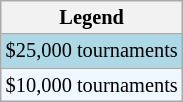<table class=wikitable style="font-size:85%">
<tr>
<th>Legend</th>
</tr>
<tr style="background:lightblue;">
<td>$25,000 tournaments</td>
</tr>
<tr style="background:#f0f8ff;">
<td>$10,000 tournaments</td>
</tr>
</table>
